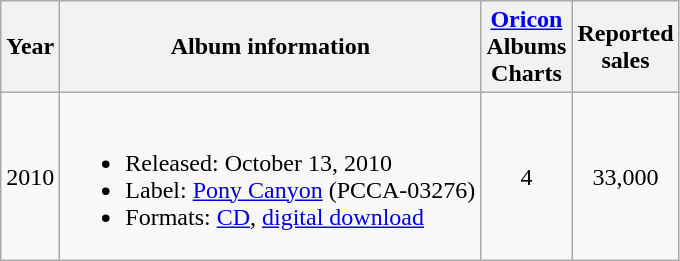<table class="wikitable">
<tr>
<th rowspan="1">Year</th>
<th rowspan="1">Album information</th>
<th colspan="1"><a href='#'>Oricon</a><br>Albums<br>Charts<br></th>
<th colspan="1">Reported<br>sales<br></th>
</tr>
<tr>
<td align="center">2010</td>
<td><br><ul><li>Released: October 13, 2010</li><li>Label: <a href='#'>Pony Canyon</a> (PCCA-03276)</li><li>Formats: <a href='#'>CD</a>, <a href='#'>digital download</a></li></ul></td>
<td align="center">4</td>
<td align="center">33,000 </td>
</tr>
</table>
